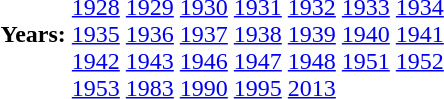<table id="toc" class="toc plainlinks" style="" summary="List of Disney animated short films">
<tr>
<th>Years:</th>
<td><br><a href='#'>1928</a>  <a href='#'>1929</a>  <a href='#'>1930</a>  <a href='#'>1931</a>  <a href='#'>1932</a>  <a href='#'>1933</a>  <a href='#'>1934</a> <br> <a href='#'>1935</a>  <a href='#'>1936</a>  <a href='#'>1937</a>  <a href='#'>1938</a>  <a href='#'>1939</a>  <a href='#'>1940</a>  <a href='#'>1941</a> <br> <a href='#'>1942</a>  <a href='#'>1943</a>  <a href='#'>1946</a>  <a href='#'>1947</a>  <a href='#'>1948</a>  <a href='#'>1951</a>  <a href='#'>1952</a> <br> <a href='#'>1953</a>  <a href='#'>1983</a>  <a href='#'>1990</a>   <a href='#'>1995</a>  <a href='#'>2013</a></td>
</tr>
</table>
